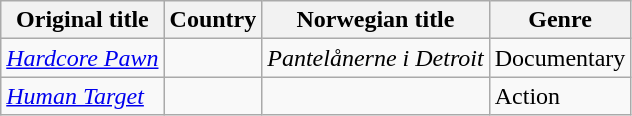<table class="wikitable">
<tr>
<th>Original title</th>
<th>Country</th>
<th>Norwegian title</th>
<th>Genre</th>
</tr>
<tr>
<td><em><a href='#'>Hardcore Pawn</a></em></td>
<td></td>
<td><em>Pantelånerne i Detroit</em></td>
<td>Documentary</td>
</tr>
<tr>
<td><em><a href='#'>Human Target</a></em></td>
<td></td>
<td></td>
<td>Action</td>
</tr>
</table>
